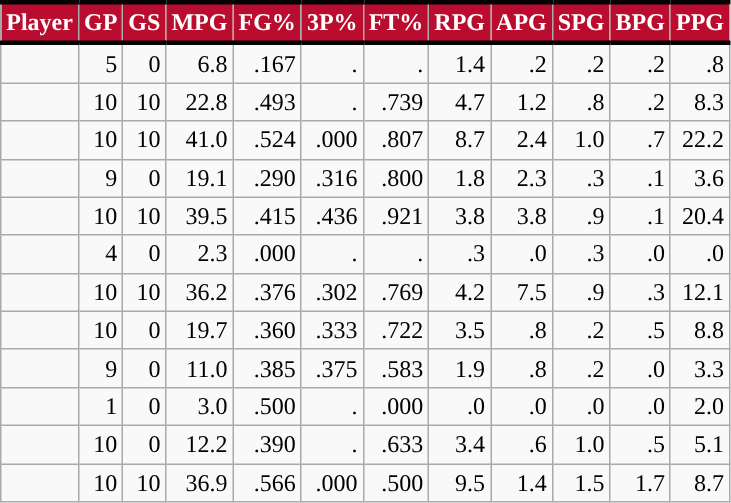<table class="wikitable sortable" style="text-align:right;">
<tr>
<th style="background:#BA0C2F; color:#FFFFFF; border-top:#010101 3px solid; border-bottom:#010101 3px solid;">Player</th>
<th style="background:#BA0C2F; color:#FFFFFF; border-top:#010101 3px solid; border-bottom:#010101 3px solid;">GP</th>
<th style="background:#BA0C2F; color:#FFFFFF; border-top:#010101 3px solid; border-bottom:#010101 3px solid;">GS</th>
<th style="background:#BA0C2F; color:#FFFFFF; border-top:#010101 3px solid; border-bottom:#010101 3px solid;">MPG</th>
<th style="background:#BA0C2F; color:#FFFFFF; border-top:#010101 3px solid; border-bottom:#010101 3px solid;">FG%</th>
<th style="background:#BA0C2F; color:#FFFFFF; border-top:#010101 3px solid; border-bottom:#010101 3px solid;">3P%</th>
<th style="background:#BA0C2F; color:#FFFFFF; border-top:#010101 3px solid; border-bottom:#010101 3px solid;">FT%</th>
<th style="background:#BA0C2F; color:#FFFFFF; border-top:#010101 3px solid; border-bottom:#010101 3px solid;">RPG</th>
<th style="background:#BA0C2F; color:#FFFFFF; border-top:#010101 3px solid; border-bottom:#010101 3px solid;">APG</th>
<th style="background:#BA0C2F; color:#FFFFFF; border-top:#010101 3px solid; border-bottom:#010101 3px solid;">SPG</th>
<th style="background:#BA0C2F; color:#FFFFFF; border-top:#010101 3px solid; border-bottom:#010101 3px solid;">BPG</th>
<th style="background:#BA0C2F; color:#FFFFFF; border-top:#010101 3px solid; border-bottom:#010101 3px solid;">PPG</th>
</tr>
<tr>
<td></td>
<td>5</td>
<td>0</td>
<td>6.8</td>
<td>.167</td>
<td>.</td>
<td>.</td>
<td>1.4</td>
<td>.2</td>
<td>.2</td>
<td>.2</td>
<td>.8</td>
</tr>
<tr>
<td></td>
<td>10</td>
<td>10</td>
<td>22.8</td>
<td>.493</td>
<td>.</td>
<td>.739</td>
<td>4.7</td>
<td>1.2</td>
<td>.8</td>
<td>.2</td>
<td>8.3</td>
</tr>
<tr>
<td></td>
<td>10</td>
<td>10</td>
<td>41.0</td>
<td>.524</td>
<td>.000</td>
<td>.807</td>
<td>8.7</td>
<td>2.4</td>
<td>1.0</td>
<td>.7</td>
<td>22.2</td>
</tr>
<tr>
<td></td>
<td>9</td>
<td>0</td>
<td>19.1</td>
<td>.290</td>
<td>.316</td>
<td>.800</td>
<td>1.8</td>
<td>2.3</td>
<td>.3</td>
<td>.1</td>
<td>3.6</td>
</tr>
<tr>
<td></td>
<td>10</td>
<td>10</td>
<td>39.5</td>
<td>.415</td>
<td>.436</td>
<td>.921</td>
<td>3.8</td>
<td>3.8</td>
<td>.9</td>
<td>.1</td>
<td>20.4</td>
</tr>
<tr>
<td></td>
<td>4</td>
<td>0</td>
<td>2.3</td>
<td>.000</td>
<td>.</td>
<td>.</td>
<td>.3</td>
<td>.0</td>
<td>.3</td>
<td>.0</td>
<td>.0</td>
</tr>
<tr>
<td></td>
<td>10</td>
<td>10</td>
<td>36.2</td>
<td>.376</td>
<td>.302</td>
<td>.769</td>
<td>4.2</td>
<td>7.5</td>
<td>.9</td>
<td>.3</td>
<td>12.1</td>
</tr>
<tr>
<td></td>
<td>10</td>
<td>0</td>
<td>19.7</td>
<td>.360</td>
<td>.333</td>
<td>.722</td>
<td>3.5</td>
<td>.8</td>
<td>.2</td>
<td>.5</td>
<td>8.8</td>
</tr>
<tr>
<td></td>
<td>9</td>
<td>0</td>
<td>11.0</td>
<td>.385</td>
<td>.375</td>
<td>.583</td>
<td>1.9</td>
<td>.8</td>
<td>.2</td>
<td>.0</td>
<td>3.3</td>
</tr>
<tr>
<td></td>
<td>1</td>
<td>0</td>
<td>3.0</td>
<td>.500</td>
<td>.</td>
<td>.000</td>
<td>.0</td>
<td>.0</td>
<td>.0</td>
<td>.0</td>
<td>2.0</td>
</tr>
<tr>
<td></td>
<td>10</td>
<td>0</td>
<td>12.2</td>
<td>.390</td>
<td>.</td>
<td>.633</td>
<td>3.4</td>
<td>.6</td>
<td>1.0</td>
<td>.5</td>
<td>5.1</td>
</tr>
<tr>
<td></td>
<td>10</td>
<td>10</td>
<td>36.9</td>
<td>.566</td>
<td>.000</td>
<td>.500</td>
<td>9.5</td>
<td>1.4</td>
<td>1.5</td>
<td>1.7</td>
<td>8.7</td>
</tr>
</table>
